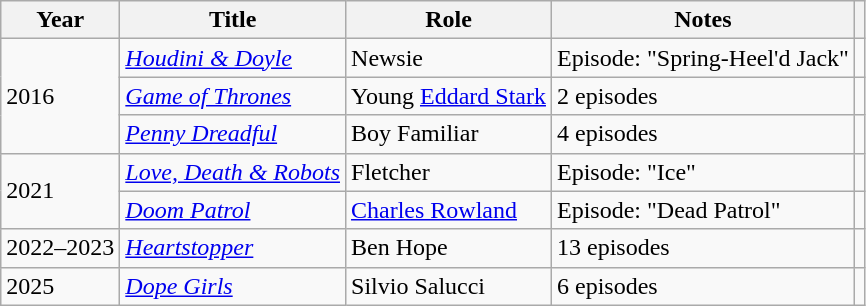<table class="wikitable">
<tr>
<th>Year</th>
<th>Title</th>
<th>Role</th>
<th>Notes</th>
<th></th>
</tr>
<tr>
<td rowspan="3">2016</td>
<td><em><a href='#'>Houdini & Doyle</a></em></td>
<td>Newsie</td>
<td>Episode: "Spring-Heel'd Jack"</td>
<td></td>
</tr>
<tr>
<td><em><a href='#'>Game of Thrones</a></em></td>
<td>Young <a href='#'>Eddard Stark</a></td>
<td>2 episodes</td>
<td></td>
</tr>
<tr>
<td><em><a href='#'>Penny Dreadful</a></em></td>
<td>Boy Familiar</td>
<td>4 episodes</td>
<td></td>
</tr>
<tr>
<td rowspan="2">2021</td>
<td><em><a href='#'>Love, Death & Robots</a></em></td>
<td>Fletcher</td>
<td>Episode: "Ice"</td>
<td></td>
</tr>
<tr>
<td><em><a href='#'>Doom Patrol</a></em></td>
<td><a href='#'>Charles Rowland</a></td>
<td>Episode: "Dead Patrol"</td>
<td></td>
</tr>
<tr>
<td>2022–2023</td>
<td><em><a href='#'>Heartstopper</a></em></td>
<td>Ben Hope</td>
<td>13 episodes</td>
<td></td>
</tr>
<tr>
<td>2025</td>
<td><em><a href='#'>Dope Girls</a></em></td>
<td>Silvio Salucci</td>
<td>6 episodes</td>
<td></td>
</tr>
</table>
